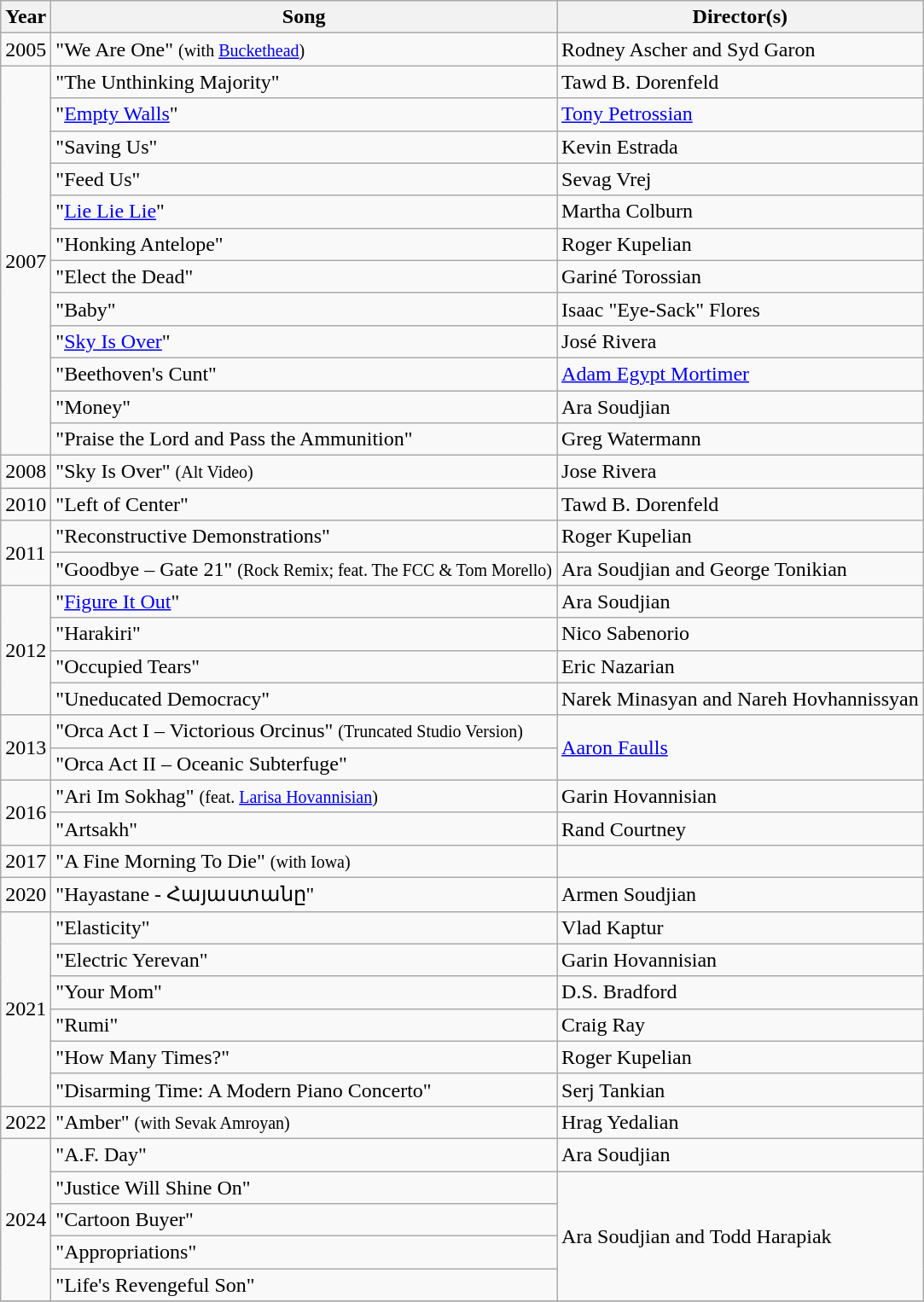<table class="wikitable">
<tr>
<th>Year</th>
<th>Song</th>
<th>Director(s)</th>
</tr>
<tr>
<td>2005</td>
<td>"We Are One" <small>(with <a href='#'>Buckethead</a>)</small></td>
<td>Rodney Ascher and Syd Garon</td>
</tr>
<tr>
<td rowspan="12">2007</td>
<td>"The Unthinking Majority"</td>
<td>Tawd B. Dorenfeld</td>
</tr>
<tr>
<td>"<a href='#'>Empty Walls</a>"</td>
<td><a href='#'>Tony Petrossian</a></td>
</tr>
<tr>
<td>"Saving Us"</td>
<td>Kevin Estrada</td>
</tr>
<tr>
<td>"Feed Us"</td>
<td>Sevag Vrej</td>
</tr>
<tr>
<td>"<a href='#'>Lie Lie Lie</a>"</td>
<td>Martha Colburn</td>
</tr>
<tr>
<td>"Honking Antelope"</td>
<td>Roger Kupelian</td>
</tr>
<tr>
<td>"Elect the Dead"</td>
<td>Gariné Torossian</td>
</tr>
<tr>
<td>"Baby"</td>
<td>Isaac "Eye-Sack" Flores</td>
</tr>
<tr>
<td>"<a href='#'>Sky Is Over</a>"</td>
<td>José Rivera</td>
</tr>
<tr>
<td>"Beethoven's Cunt"</td>
<td><a href='#'>Adam Egypt Mortimer</a></td>
</tr>
<tr>
<td>"Money"</td>
<td>Ara Soudjian</td>
</tr>
<tr>
<td>"Praise the Lord and Pass the Ammunition"</td>
<td>Greg Watermann</td>
</tr>
<tr>
<td>2008</td>
<td>"Sky Is Over" <small>(Alt Video)</small></td>
<td>Jose Rivera</td>
</tr>
<tr>
<td rowspan="1">2010</td>
<td>"Left of Center"</td>
<td>Tawd B. Dorenfeld</td>
</tr>
<tr>
<td rowspan="2">2011</td>
<td>"Reconstructive Demonstrations"</td>
<td>Roger Kupelian</td>
</tr>
<tr>
<td>"Goodbye – Gate 21" <small>(Rock Remix; feat. The FCC & Tom Morello)</small></td>
<td>Ara Soudjian and George Tonikian</td>
</tr>
<tr>
<td rowspan="4">2012</td>
<td>"<a href='#'>Figure It Out</a>"</td>
<td>Ara Soudjian</td>
</tr>
<tr>
<td>"Harakiri"</td>
<td>Nico Sabenorio</td>
</tr>
<tr>
<td>"Occupied Tears"</td>
<td>Eric Nazarian</td>
</tr>
<tr>
<td>"Uneducated Democracy"</td>
<td>Narek Minasyan and Nareh Hovhannissyan</td>
</tr>
<tr>
<td rowspan="2">2013</td>
<td>"Orca Act I – Victorious Orcinus" <small>(Truncated Studio Version)</small></td>
<td rowspan="2"><a href='#'>Aaron Faulls</a></td>
</tr>
<tr>
<td>"Orca Act II – Oceanic Subterfuge"</td>
</tr>
<tr>
<td rowspan="2">2016</td>
<td>"Ari Im Sokhag" <small>(feat. <a href='#'>Larisa Hovannisian</a>)</small></td>
<td>Garin Hovannisian</td>
</tr>
<tr>
<td>"Artsakh"</td>
<td>Rand Courtney</td>
</tr>
<tr>
<td>2017</td>
<td>"A Fine Morning To Die" <small>(with Iowa)</small></td>
<td></td>
</tr>
<tr>
<td>2020</td>
<td>"Hayastane - Հայաստանը"</td>
<td>Armen Soudjian</td>
</tr>
<tr>
<td rowspan="6">2021</td>
<td>"Elasticity"</td>
<td>Vlad Kaptur</td>
</tr>
<tr>
<td>"Electric Yerevan"</td>
<td>Garin Hovannisian</td>
</tr>
<tr>
<td>"Your Mom"</td>
<td>D.S. Bradford</td>
</tr>
<tr>
<td>"Rumi"</td>
<td>Craig Ray</td>
</tr>
<tr>
<td>"How Many Times?"</td>
<td>Roger Kupelian</td>
</tr>
<tr>
<td>"Disarming Time: A Modern Piano Concerto"</td>
<td>Serj Tankian</td>
</tr>
<tr>
<td>2022</td>
<td>"Amber" <small>(with Sevak Amroyan)</small></td>
<td>Hrag Yedalian</td>
</tr>
<tr>
<td rowspan="5">2024</td>
<td>"A.F. Day"</td>
<td>Ara Soudjian</td>
</tr>
<tr>
<td>"Justice Will Shine On"</td>
<td rowspan="4">Ara Soudjian and Todd Harapiak</td>
</tr>
<tr>
<td>"Cartoon Buyer"</td>
</tr>
<tr>
<td>"Appropriations"</td>
</tr>
<tr>
<td>"Life's Revengeful Son"</td>
</tr>
<tr>
</tr>
</table>
